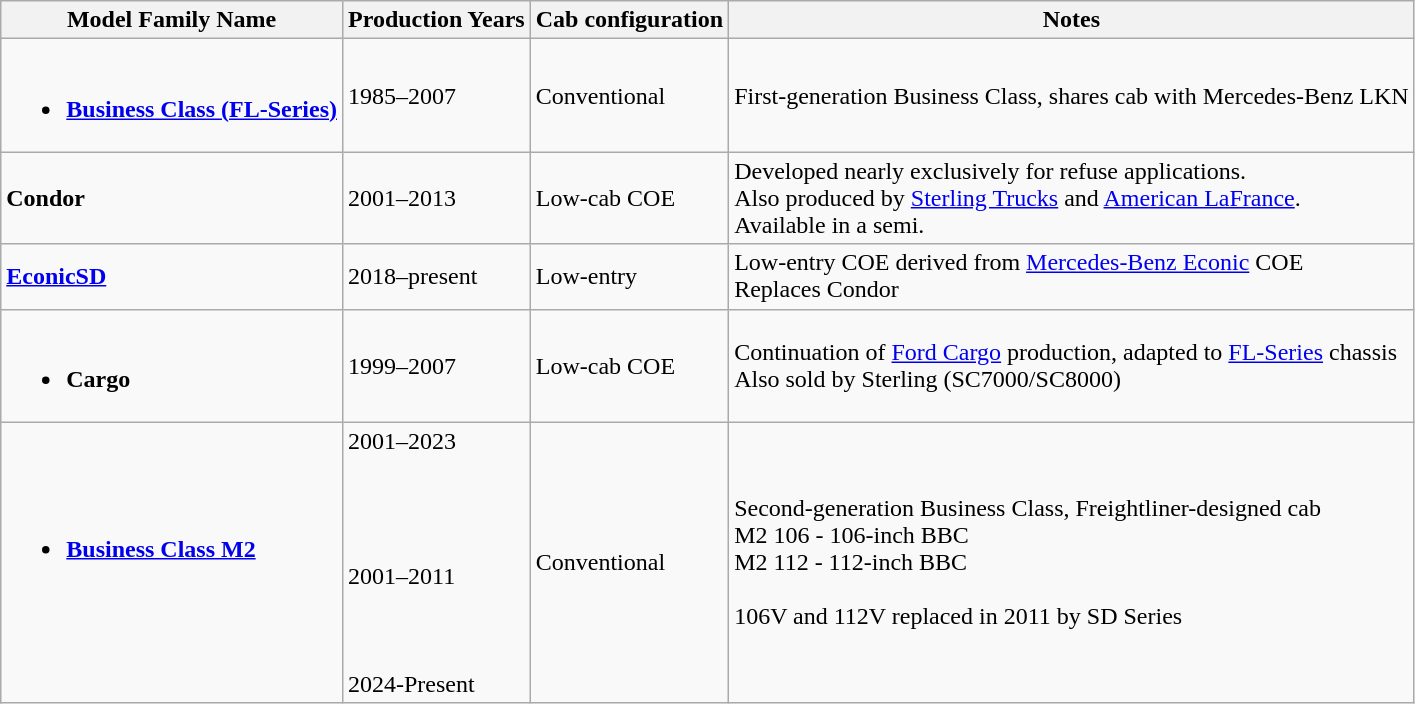<table class="wikitable">
<tr>
<th>Model Family Name</th>
<th>Production Years</th>
<th>Cab configuration</th>
<th>Notes</th>
</tr>
<tr>
<td><br><ul><li><strong><a href='#'>Business Class (FL-Series)</a></strong></li></ul></td>
<td>1985–2007</td>
<td>Conventional</td>
<td>First-generation Business Class, shares cab with Mercedes-Benz LKN</td>
</tr>
<tr>
<td><strong>Condor</strong></td>
<td>2001–2013</td>
<td>Low-cab COE</td>
<td>Developed nearly exclusively for refuse applications.<br>Also produced by <a href='#'>Sterling Trucks</a> and <a href='#'>American LaFrance</a>.<br>Available in a semi.</td>
</tr>
<tr>
<td><a href='#'><strong>EconicSD</strong></a></td>
<td>2018–present</td>
<td>Low-entry</td>
<td>Low-entry COE derived from <a href='#'>Mercedes-Benz Econic</a> COE<br>Replaces Condor</td>
</tr>
<tr>
<td><br><ul><li><strong>Cargo</strong></li></ul></td>
<td>1999–2007</td>
<td>Low-cab COE</td>
<td>Continuation of <a href='#'>Ford Cargo</a> production, adapted to <a href='#'>FL-Series</a> chassis<br>Also sold by Sterling (SC7000/SC8000)<br></td>
</tr>
<tr>
<td><br><ul><li><strong><a href='#'>Business Class M2</a></strong></li></ul><br><br></td>
<td>2001–2023<br><br><br><br><br>2001–2011<br><br><br><br>2024-Present</td>
<td>Conventional</td>
<td>Second-generation Business Class, Freightliner-designed cab<br>M2 106 - 106-inch BBC<br>M2 112 - 112-inch BBC<br><br>
106V and 112V replaced in 2011 by SD Series</td>
</tr>
</table>
